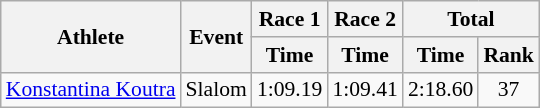<table class="wikitable" style="font-size:90%">
<tr>
<th rowspan="2">Athlete</th>
<th rowspan="2">Event</th>
<th>Race 1</th>
<th>Race 2</th>
<th colspan="2">Total</th>
</tr>
<tr>
<th>Time</th>
<th>Time</th>
<th>Time</th>
<th>Rank</th>
</tr>
<tr>
<td><a href='#'>Konstantina Koutra</a></td>
<td>Slalom</td>
<td align="center">1:09.19</td>
<td align="center">1:09.41</td>
<td align="center">2:18.60</td>
<td align="center">37</td>
</tr>
</table>
